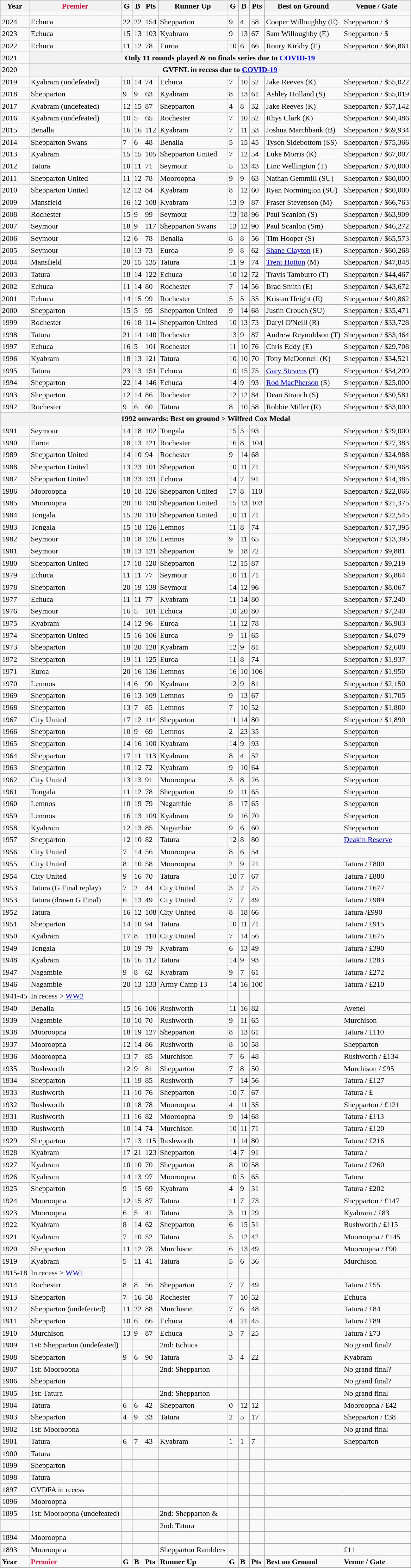<table class="wikitable">
<tr>
<th style="color:black">Year</th>
<th style="color:crimson">Premier</th>
<th style="color:black">G</th>
<th style="color:black">B</th>
<th style="color:black">Pts</th>
<th style="color:black">Runner Up</th>
<th style="color:black">G</th>
<th style="color:black">B</th>
<th style="color:black">Pts</th>
<th style="color:black">Best on Ground</th>
<th style="color:black">Venue / Gate</th>
</tr>
<tr>
<td></td>
<td></td>
<td></td>
<td></td>
<td></td>
<td></td>
<td></td>
<td></td>
<td></td>
<td></td>
<td></td>
</tr>
<tr>
<td>2024</td>
<td>Echuca</td>
<td>22</td>
<td>22</td>
<td>154</td>
<td>Shepparton</td>
<td>9</td>
<td>4</td>
<td>58</td>
<td>Cooper Willoughby (E)</td>
<td>Shepparton / $</td>
</tr>
<tr>
<td>2023</td>
<td>Echuca</td>
<td>15</td>
<td>13</td>
<td>103</td>
<td>Kyabram</td>
<td>9</td>
<td>13</td>
<td>67</td>
<td>Sam Willoughby (E)</td>
<td>Shepparton / $</td>
</tr>
<tr>
<td>2022</td>
<td>Echuca</td>
<td>11</td>
<td>12</td>
<td>78</td>
<td>Euroa</td>
<td>10</td>
<td>6</td>
<td>66</td>
<td>Roury Kirkby (E)</td>
<td>Shepparton / $66,861</td>
</tr>
<tr>
<td>2021</td>
<th colspan="10" rowspan="1">Only 11 rounds played & no finals series due to <a href='#'>COVID-19</a></th>
</tr>
<tr>
<td>2020</td>
<th colspan="10" rowspan="1">GVFNL in recess due to <a href='#'>COVID-19</a></th>
</tr>
<tr>
<td>2019</td>
<td>Kyabram (undefeated)</td>
<td>10</td>
<td>14</td>
<td>74</td>
<td>Echuca</td>
<td>7</td>
<td>10</td>
<td>52</td>
<td>Jake Reeves (K)</td>
<td>Shepparton / $55,022</td>
</tr>
<tr>
<td>2018</td>
<td>Shepparton</td>
<td>9</td>
<td>9</td>
<td>63</td>
<td>Kyabram</td>
<td>8</td>
<td>13</td>
<td>61</td>
<td>Ashley Holland (S)</td>
<td>Shepparton / $55,019</td>
</tr>
<tr>
<td>2017</td>
<td>Kyabram (undefeated)</td>
<td>12</td>
<td>15</td>
<td>87</td>
<td>Shepparton</td>
<td>4</td>
<td>8</td>
<td>32</td>
<td>Jake Reeves (K)</td>
<td>Shepparton / $57,142</td>
</tr>
<tr>
<td>2016</td>
<td>Kyabram (undefeated)</td>
<td>10</td>
<td>5</td>
<td>65</td>
<td>Rochester</td>
<td>7</td>
<td>10</td>
<td>52</td>
<td>Rhys Clark (K)</td>
<td>Shepparton / $60,486</td>
</tr>
<tr>
<td>2015</td>
<td>Benalla</td>
<td>16</td>
<td>16</td>
<td>112</td>
<td>Kyabram</td>
<td>7</td>
<td>11</td>
<td>53</td>
<td>Joshua Marchbank (B)</td>
<td>Shepparton / $69,934</td>
</tr>
<tr>
<td>2014</td>
<td>Shepparton Swans</td>
<td>7</td>
<td>6</td>
<td>48</td>
<td>Benalla</td>
<td>5</td>
<td>15</td>
<td>45</td>
<td>Tyson Sidebottom (SS)</td>
<td>Shepparton / $75,366</td>
</tr>
<tr>
<td>2013</td>
<td>Kyabram</td>
<td>15</td>
<td>15</td>
<td>105</td>
<td>Shepparton United</td>
<td>7</td>
<td>12</td>
<td>54</td>
<td>Luke Morris (K)</td>
<td>Shepparton / $67,007</td>
</tr>
<tr>
<td>2012</td>
<td>Tatura</td>
<td>10</td>
<td>11</td>
<td>71</td>
<td>Seymour</td>
<td>5</td>
<td>13</td>
<td>43</td>
<td>Linc Wellington (T)</td>
<td>Shepparton / $70,000</td>
</tr>
<tr>
<td>2011</td>
<td>Shepparton United</td>
<td>11</td>
<td>12</td>
<td>78</td>
<td>Mooroopna</td>
<td>9</td>
<td>9</td>
<td>63</td>
<td>Nathan Gemmill (SU)</td>
<td>Shepparton / $80,000</td>
</tr>
<tr>
<td>2010</td>
<td>Shepparton United</td>
<td>12</td>
<td>12</td>
<td>84</td>
<td>Kyabram</td>
<td>8</td>
<td>12</td>
<td>60</td>
<td>Ryan Normington (SU)</td>
<td>Shepparton / $80,000</td>
</tr>
<tr>
<td>2009</td>
<td>Mansfield</td>
<td>16</td>
<td>12</td>
<td>108</td>
<td>Kyabram</td>
<td>13</td>
<td>9</td>
<td>87</td>
<td>Fraser Stevenson (M)</td>
<td>Shepparton / $66,763</td>
</tr>
<tr>
<td>2008</td>
<td>Rochester</td>
<td>15</td>
<td>9</td>
<td>99</td>
<td>Seymour</td>
<td>13</td>
<td>18</td>
<td>96</td>
<td>Paul Scanlon (S)</td>
<td>Shepparton / $63,909</td>
</tr>
<tr>
<td>2007</td>
<td>Seymour</td>
<td>18</td>
<td>9</td>
<td>117</td>
<td>Shepparton Swans</td>
<td>13</td>
<td>12</td>
<td>90</td>
<td>Paul Scanlon (Sm)</td>
<td>Shepparton / $46,272</td>
</tr>
<tr>
<td>2006</td>
<td>Seymour</td>
<td>12</td>
<td>6</td>
<td>78</td>
<td>Benalla</td>
<td>8</td>
<td>8</td>
<td>56</td>
<td>Tim Hooper (S)</td>
<td>Shepparton / $65,573</td>
</tr>
<tr>
<td>2005</td>
<td>Seymour</td>
<td>10</td>
<td>13</td>
<td>73</td>
<td>Euroa</td>
<td>9</td>
<td>8</td>
<td>62</td>
<td><a href='#'>Shane Clayton</a> (E)</td>
<td>Shepparton / $60,268</td>
</tr>
<tr>
<td>2004</td>
<td>Mansfield</td>
<td>20</td>
<td>15</td>
<td>135</td>
<td>Tatura</td>
<td>11</td>
<td>9</td>
<td>74</td>
<td><a href='#'>Trent Hotton</a> (M)</td>
<td>Shepparton / $47,848</td>
</tr>
<tr>
<td>2003</td>
<td>Tatura</td>
<td>18</td>
<td>14</td>
<td>122</td>
<td>Echuca</td>
<td>10</td>
<td>12</td>
<td>72</td>
<td>Travis Tamburro (T)</td>
<td>Shepparton / $44,467</td>
</tr>
<tr>
<td>2002</td>
<td>Echuca</td>
<td>11</td>
<td>14</td>
<td>80</td>
<td>Rochester</td>
<td>7</td>
<td>14</td>
<td>56</td>
<td>Brad Smith (E)</td>
<td>Shepparton / $43,672</td>
</tr>
<tr>
<td>2001</td>
<td>Echuca</td>
<td>14</td>
<td>15</td>
<td>99</td>
<td>Rochester</td>
<td>5</td>
<td>5</td>
<td>35</td>
<td>Kristan Height (E)</td>
<td>Shepparton / $40,862</td>
</tr>
<tr>
<td>2000</td>
<td>Shepparton</td>
<td>15</td>
<td>5</td>
<td>95</td>
<td>Shepparton United</td>
<td>9</td>
<td>14</td>
<td>68</td>
<td>Justin Crouch (SU)</td>
<td>Shepparton / $35,471</td>
</tr>
<tr>
<td>1999</td>
<td>Rochester</td>
<td>16</td>
<td>18</td>
<td>114</td>
<td>Shepparton United</td>
<td>10</td>
<td>13</td>
<td>73</td>
<td>Daryl O'Neill (R)</td>
<td>Shepparton / $33,728</td>
</tr>
<tr>
<td>1998</td>
<td>Tatura</td>
<td>21</td>
<td>14</td>
<td>140</td>
<td>Rochester</td>
<td>13</td>
<td>9</td>
<td>87</td>
<td>Andrew Reynoldson (T)</td>
<td>Shepparton / $33,464</td>
</tr>
<tr>
<td>1997</td>
<td>Echuca</td>
<td>16</td>
<td>5</td>
<td>101</td>
<td>Rochester</td>
<td>11</td>
<td>10</td>
<td>76</td>
<td>Chris Eddy (E)</td>
<td>Shepparton / $29,708</td>
</tr>
<tr>
<td>1996</td>
<td>Kyabram</td>
<td>18</td>
<td>13</td>
<td>121</td>
<td>Tatura</td>
<td>10</td>
<td>10</td>
<td>70</td>
<td>Tony McDonnell (K)</td>
<td>Shepparton / $34,521</td>
</tr>
<tr>
<td>1995</td>
<td>Tatura</td>
<td>23</td>
<td>13</td>
<td>151</td>
<td>Echuca</td>
<td>10</td>
<td>15</td>
<td>75</td>
<td><a href='#'>Gary Stevens</a> (T)</td>
<td>Shepparton / $34,209</td>
</tr>
<tr>
<td>1994</td>
<td>Shepparton</td>
<td>22</td>
<td>14</td>
<td>146</td>
<td>Echuca</td>
<td>14</td>
<td>9</td>
<td>93</td>
<td><a href='#'>Rod MacPherson</a> (S)</td>
<td>Shepparton / $25,000</td>
</tr>
<tr>
<td>1993</td>
<td>Shepparton</td>
<td>12</td>
<td>14</td>
<td>86</td>
<td>Rochester</td>
<td>12</td>
<td>12</td>
<td>84</td>
<td>Dean Strauch (S)</td>
<td>Shepparton / $30,581</td>
</tr>
<tr>
<td>1992</td>
<td>Rochester</td>
<td>9</td>
<td>6</td>
<td>60</td>
<td>Tatura</td>
<td>8</td>
<td>10</td>
<td>58</td>
<td>Robbie Miller (R)</td>
<td>Shepparton / $33,000</td>
</tr>
<tr>
<th colspan="11" rowspan="1">1992 onwards: Best on ground > Wilfred Cox Medal</th>
</tr>
<tr>
<td>1991</td>
<td>Seymour</td>
<td>14</td>
<td>18</td>
<td>102</td>
<td>Tongala</td>
<td>15</td>
<td>3</td>
<td>93</td>
<td></td>
<td>Shepparton / $29,000</td>
</tr>
<tr>
<td>1990</td>
<td>Euroa</td>
<td>18</td>
<td>13</td>
<td>121</td>
<td>Rochester</td>
<td>16</td>
<td>8</td>
<td>104</td>
<td></td>
<td>Shepparton / $27,383</td>
</tr>
<tr>
<td>1989</td>
<td>Shepparton United</td>
<td>14</td>
<td>10</td>
<td>94</td>
<td>Rochester</td>
<td>9</td>
<td>14</td>
<td>68</td>
<td></td>
<td>Shepparton / $24,988</td>
</tr>
<tr>
<td>1988</td>
<td>Shepparton United</td>
<td>13</td>
<td>23</td>
<td>101</td>
<td>Shepparton</td>
<td>10</td>
<td>11</td>
<td>71</td>
<td></td>
<td>Shepparton / $20,968</td>
</tr>
<tr>
<td>1987</td>
<td>Shepparton United</td>
<td>18</td>
<td>23</td>
<td>131</td>
<td>Echuca</td>
<td>14</td>
<td>7</td>
<td>91</td>
<td></td>
<td>Shepparton / $14,385</td>
</tr>
<tr>
<td>1986</td>
<td>Mooroopna</td>
<td>18</td>
<td>18</td>
<td>126</td>
<td>Shepparton United</td>
<td>17</td>
<td>8</td>
<td>110</td>
<td></td>
<td>Shepparton / $22,066</td>
</tr>
<tr>
<td>1985</td>
<td>Mooroopna</td>
<td>20</td>
<td>10</td>
<td>130</td>
<td>Shepparton United</td>
<td>15</td>
<td>13</td>
<td>103</td>
<td></td>
<td>Shepparton / $21,375</td>
</tr>
<tr>
<td>1984</td>
<td>Tongala</td>
<td>15</td>
<td>20</td>
<td>110</td>
<td>Shepparton United</td>
<td>10</td>
<td>11</td>
<td>71</td>
<td></td>
<td>Shepparton / $22,545</td>
</tr>
<tr>
<td>1983</td>
<td>Tongala</td>
<td>15</td>
<td>18</td>
<td>126</td>
<td>Lemnos</td>
<td>11</td>
<td>8</td>
<td>74</td>
<td></td>
<td>Shepparton / $17,395</td>
</tr>
<tr>
<td>1982</td>
<td>Seymour</td>
<td>18</td>
<td>18</td>
<td>126</td>
<td>Lemnos</td>
<td>9</td>
<td>11</td>
<td>65</td>
<td></td>
<td>Shepparton / $13,395</td>
</tr>
<tr>
<td>1981</td>
<td>Seymour</td>
<td>18</td>
<td>13</td>
<td>121</td>
<td>Shepparton</td>
<td>9</td>
<td>18</td>
<td>72</td>
<td></td>
<td>Shepparton / $9,881</td>
</tr>
<tr>
<td>1980</td>
<td>Shepparton United</td>
<td>17</td>
<td>18</td>
<td>120</td>
<td>Shepparton</td>
<td>12</td>
<td>15</td>
<td>87</td>
<td></td>
<td>Shepparton / $9,219</td>
</tr>
<tr>
<td>1979</td>
<td>Echuca</td>
<td>11</td>
<td>11</td>
<td>77</td>
<td>Seymour</td>
<td>10</td>
<td>11</td>
<td>71</td>
<td></td>
<td>Shepparton / $6,864</td>
</tr>
<tr>
<td>1978</td>
<td>Shepparton</td>
<td>20</td>
<td>19</td>
<td>139</td>
<td>Seymour</td>
<td>14</td>
<td>12</td>
<td>96</td>
<td></td>
<td>Shepparton / $8,067</td>
</tr>
<tr>
<td>1977</td>
<td>Echuca</td>
<td>11</td>
<td>11</td>
<td>77</td>
<td>Kyabram</td>
<td>11</td>
<td>14</td>
<td>80</td>
<td></td>
<td>Shepparton / $7,240</td>
</tr>
<tr>
<td>1976</td>
<td>Seymour</td>
<td>16</td>
<td>5</td>
<td>101</td>
<td>Echuca</td>
<td>10</td>
<td>20</td>
<td>80</td>
<td></td>
<td>Shepparton / $7,240</td>
</tr>
<tr>
<td>1975</td>
<td>Kyabram</td>
<td>14</td>
<td>12</td>
<td>96</td>
<td>Euroa</td>
<td>11</td>
<td>12</td>
<td>78</td>
<td></td>
<td>Shepparton / $6,903</td>
</tr>
<tr>
<td>1974</td>
<td>Shepparton United</td>
<td>15</td>
<td>16</td>
<td>106</td>
<td>Euroa</td>
<td>9</td>
<td>11</td>
<td>65</td>
<td></td>
<td>Shepparton / $4,079</td>
</tr>
<tr>
<td>1973</td>
<td>Shepparton</td>
<td>18</td>
<td>20</td>
<td>128</td>
<td>Kyabram</td>
<td>12</td>
<td>9</td>
<td>81</td>
<td></td>
<td>Shepparton / $2,600</td>
</tr>
<tr>
<td>1972</td>
<td>Shepparton</td>
<td>19</td>
<td>11</td>
<td>125</td>
<td>Euroa</td>
<td>11</td>
<td>8</td>
<td>74</td>
<td></td>
<td>Shepparton / $1,937</td>
</tr>
<tr>
<td>1971</td>
<td>Euroa</td>
<td>20</td>
<td>16</td>
<td>136</td>
<td>Lemnos</td>
<td>16</td>
<td>10</td>
<td>106</td>
<td></td>
<td>Shepparton / $1,950</td>
</tr>
<tr>
<td>1970</td>
<td>Lemnos</td>
<td>14</td>
<td>6</td>
<td>90</td>
<td>Kyabram</td>
<td>12</td>
<td>9</td>
<td>81</td>
<td></td>
<td>Shepparton / $2,150</td>
</tr>
<tr>
<td>1969</td>
<td>Shepparton</td>
<td>16</td>
<td>13</td>
<td>109</td>
<td>Lemnos</td>
<td>9</td>
<td>13</td>
<td>67</td>
<td></td>
<td>Shepparton / $1,705</td>
</tr>
<tr>
<td>1968</td>
<td>Shepparton</td>
<td>13</td>
<td>7</td>
<td>85</td>
<td>Lemnos</td>
<td>7</td>
<td>10</td>
<td>52</td>
<td></td>
<td>Shepparton / $1,800</td>
</tr>
<tr>
<td>1967</td>
<td>City United</td>
<td>17</td>
<td>12</td>
<td>114</td>
<td>Shepparton</td>
<td>11</td>
<td>14</td>
<td>80</td>
<td></td>
<td>Shepparton / $1,890</td>
</tr>
<tr>
<td>1966</td>
<td>Shepparton</td>
<td>10</td>
<td>9</td>
<td>69</td>
<td>Lemnos</td>
<td>2</td>
<td>23</td>
<td>35</td>
<td></td>
<td>Shepparton</td>
</tr>
<tr>
<td>1965</td>
<td>Shepparton</td>
<td>14</td>
<td>16</td>
<td>100</td>
<td>Kyabram</td>
<td>14</td>
<td>9</td>
<td>93</td>
<td></td>
<td>Shepparton</td>
</tr>
<tr>
<td>1964</td>
<td>Shepparton</td>
<td>17</td>
<td>11</td>
<td>113</td>
<td>Kyabram</td>
<td>8</td>
<td>4</td>
<td>52</td>
<td></td>
<td>Shepparton</td>
</tr>
<tr>
<td>1963</td>
<td>Shepparton</td>
<td>10</td>
<td>12</td>
<td>72</td>
<td>Kyabram</td>
<td>9</td>
<td>10</td>
<td>64</td>
<td></td>
<td>Shepparton</td>
</tr>
<tr>
<td>1962</td>
<td>City United</td>
<td>13</td>
<td>13</td>
<td>91</td>
<td>Mooroopna</td>
<td>3</td>
<td>8</td>
<td>26</td>
<td></td>
<td>Shepparton</td>
</tr>
<tr>
<td>1961</td>
<td>Tongala</td>
<td>11</td>
<td>12</td>
<td>78</td>
<td>Shepparton</td>
<td>9</td>
<td>11</td>
<td>65</td>
<td></td>
<td>Shepparton</td>
</tr>
<tr>
<td>1960</td>
<td>Lemnos</td>
<td>10</td>
<td>19</td>
<td>79</td>
<td>Nagambie</td>
<td>8</td>
<td>17</td>
<td>65</td>
<td></td>
<td>Shepparton</td>
</tr>
<tr>
<td>1959</td>
<td>Lemnos</td>
<td>16</td>
<td>13</td>
<td>109</td>
<td>Kyabram</td>
<td>9</td>
<td>16</td>
<td>70</td>
<td></td>
<td>Shepparton</td>
</tr>
<tr>
<td>1958</td>
<td>Kyabram</td>
<td>12</td>
<td>13</td>
<td>85</td>
<td>Nagambie</td>
<td>9</td>
<td>6</td>
<td>60</td>
<td></td>
<td>Shepparton</td>
</tr>
<tr>
<td>1957</td>
<td>Shepparton</td>
<td>12</td>
<td>10</td>
<td>82</td>
<td>Tatura</td>
<td>12</td>
<td>8</td>
<td>80</td>
<td></td>
<td><a href='#'>Deakin Reserve</a></td>
</tr>
<tr>
<td>1956</td>
<td>City United</td>
<td>7</td>
<td>14</td>
<td>56</td>
<td>Mooroopna</td>
<td>8</td>
<td>6</td>
<td>54</td>
<td></td>
<td></td>
</tr>
<tr>
<td>1955</td>
<td>City United</td>
<td>8</td>
<td>10</td>
<td>58</td>
<td>Mooroopna</td>
<td>2</td>
<td>9</td>
<td>21</td>
<td></td>
<td>Tatura / £800</td>
</tr>
<tr>
<td>1954</td>
<td>City United</td>
<td>9</td>
<td>16</td>
<td>70</td>
<td>Tatura</td>
<td>10</td>
<td>7</td>
<td>67</td>
<td></td>
<td>Tatura / £880</td>
</tr>
<tr>
<td>1953</td>
<td>Tatura (G Final replay)</td>
<td>7</td>
<td>2</td>
<td>44</td>
<td>City United</td>
<td>3</td>
<td>7</td>
<td>25</td>
<td></td>
<td>Tatura  / £677</td>
</tr>
<tr>
<td>1953</td>
<td>Tatura (drawn G Final)</td>
<td>6</td>
<td>13</td>
<td>49</td>
<td>City United</td>
<td>7</td>
<td>7</td>
<td>49</td>
<td></td>
<td>Tatura / £989</td>
</tr>
<tr>
<td>1952</td>
<td>Tatura</td>
<td>16</td>
<td>12</td>
<td>108</td>
<td>City United</td>
<td>8</td>
<td>18</td>
<td>66</td>
<td></td>
<td>Tatura /£990</td>
</tr>
<tr>
<td>1951</td>
<td>Shepparton</td>
<td>14</td>
<td>10</td>
<td>94</td>
<td>Tatura</td>
<td>10</td>
<td>11</td>
<td>71</td>
<td></td>
<td>Tatura / £915</td>
</tr>
<tr>
<td>1950</td>
<td>Kyabram</td>
<td>17</td>
<td>8</td>
<td>110</td>
<td>City United</td>
<td>7</td>
<td>14</td>
<td>56</td>
<td></td>
<td>Tatura / £675</td>
</tr>
<tr>
<td>1949</td>
<td>Tongala</td>
<td>10</td>
<td>19</td>
<td>79</td>
<td>Kyabram</td>
<td>6</td>
<td>13</td>
<td>49</td>
<td></td>
<td>Tatura / £390</td>
</tr>
<tr>
<td>1948</td>
<td>Kyabram</td>
<td>16</td>
<td>16</td>
<td>112</td>
<td>Tatura</td>
<td>14</td>
<td>9</td>
<td>93</td>
<td></td>
<td>Tatura / £283</td>
</tr>
<tr>
<td>1947</td>
<td>Nagambie</td>
<td>9</td>
<td>8</td>
<td>62</td>
<td>Kyabram</td>
<td>9</td>
<td>7</td>
<td>61</td>
<td></td>
<td>Tatura / £272</td>
</tr>
<tr>
<td>1946</td>
<td>Nagambie</td>
<td>20</td>
<td>13</td>
<td>133</td>
<td>Army Camp 13</td>
<td>14</td>
<td>16</td>
<td>100</td>
<td></td>
<td>Tatura / £210</td>
</tr>
<tr>
<td>1941-45</td>
<td>In recess > <a href='#'>WW2</a></td>
<td></td>
<td></td>
<td></td>
<td></td>
<td></td>
<td></td>
<td></td>
<td></td>
<td></td>
</tr>
<tr>
<td>1940</td>
<td>Benalla</td>
<td>15</td>
<td>16</td>
<td>106</td>
<td>Rushworth</td>
<td>11</td>
<td>16</td>
<td>82</td>
<td></td>
<td>Avenel</td>
</tr>
<tr>
<td>1939</td>
<td>Nagambie</td>
<td>10</td>
<td>10</td>
<td>70</td>
<td>Rushworth</td>
<td>9</td>
<td>11</td>
<td>65</td>
<td></td>
<td>Murchison</td>
</tr>
<tr>
<td>1938</td>
<td>Mooroopna</td>
<td>18</td>
<td>19</td>
<td>127</td>
<td>Shepparton</td>
<td>8</td>
<td>13</td>
<td>61</td>
<td></td>
<td>Tatura / £110</td>
</tr>
<tr>
<td>1937</td>
<td>Mooroopna</td>
<td>12</td>
<td>14</td>
<td>86</td>
<td>Rushworth</td>
<td>8</td>
<td>10</td>
<td>58</td>
<td></td>
<td>Shepparton</td>
</tr>
<tr>
<td>1936</td>
<td>Mooroopna</td>
<td>13</td>
<td>7</td>
<td>85</td>
<td>Murchison</td>
<td>7</td>
<td>6</td>
<td>48</td>
<td></td>
<td>Rushworth / £134</td>
</tr>
<tr>
<td>1935</td>
<td>Rushworth</td>
<td>12</td>
<td>9</td>
<td>81</td>
<td>Shepparton</td>
<td>7</td>
<td>8</td>
<td>50</td>
<td></td>
<td>Murchison / £95</td>
</tr>
<tr>
<td>1934</td>
<td>Shepparton</td>
<td>11</td>
<td>19</td>
<td>85</td>
<td>Rushworth</td>
<td>7</td>
<td>14</td>
<td>56</td>
<td></td>
<td>Tatura / £127</td>
</tr>
<tr>
<td>1933</td>
<td>Rushworth</td>
<td>11</td>
<td>10</td>
<td>76</td>
<td>Shepparton</td>
<td>10</td>
<td>7</td>
<td>67</td>
<td></td>
<td>Tatura / £</td>
</tr>
<tr>
<td>1932</td>
<td>Rushworth</td>
<td>10</td>
<td>18</td>
<td>78</td>
<td>Mooroopna</td>
<td>4</td>
<td>11</td>
<td>35</td>
<td></td>
<td>Shepparton / £121</td>
</tr>
<tr>
<td>1931</td>
<td>Rushworth</td>
<td>11</td>
<td>16</td>
<td>82</td>
<td>Mooroopna</td>
<td>9</td>
<td>14</td>
<td>68</td>
<td></td>
<td>Tatura / £113</td>
</tr>
<tr>
<td>1930</td>
<td>Rushworth</td>
<td>10</td>
<td>14</td>
<td>74</td>
<td>Murchison</td>
<td>10</td>
<td>11</td>
<td>71</td>
<td></td>
<td>Tatura / £120</td>
</tr>
<tr>
<td>1929</td>
<td>Shepparton</td>
<td>17</td>
<td>13</td>
<td>115</td>
<td>Rushworth</td>
<td>11</td>
<td>14</td>
<td>80</td>
<td></td>
<td>Tatura / £216</td>
</tr>
<tr>
<td>1928</td>
<td>Kyabram</td>
<td>17</td>
<td>21</td>
<td>123</td>
<td>Shepparton</td>
<td>14</td>
<td>7</td>
<td>91</td>
<td></td>
<td>Tatura /</td>
</tr>
<tr>
<td>1927</td>
<td>Kyabram</td>
<td>10</td>
<td>10</td>
<td>70</td>
<td>Shepparton</td>
<td>8</td>
<td>10</td>
<td>58</td>
<td></td>
<td>Tatura / £260</td>
</tr>
<tr>
<td>1926</td>
<td>Kyabram</td>
<td>14</td>
<td>13</td>
<td>97</td>
<td>Mooroopna</td>
<td>10</td>
<td>5</td>
<td>65</td>
<td></td>
<td>Tatura</td>
</tr>
<tr>
<td>1925</td>
<td>Shepparton</td>
<td>9</td>
<td>15</td>
<td>69</td>
<td>Kyabram</td>
<td>4</td>
<td>9</td>
<td>31</td>
<td></td>
<td>Tatura / £202</td>
</tr>
<tr>
<td>1924</td>
<td>Mooroopna</td>
<td>12</td>
<td>15</td>
<td>87</td>
<td>Tatura</td>
<td>11</td>
<td>7</td>
<td>73</td>
<td></td>
<td>Shepparton / £147</td>
</tr>
<tr>
<td>1923</td>
<td>Mooroopna</td>
<td>6</td>
<td>5</td>
<td>41</td>
<td>Tatura</td>
<td>3</td>
<td>11</td>
<td>29</td>
<td></td>
<td>Kyabram / £83</td>
</tr>
<tr>
<td>1922</td>
<td>Kyabram</td>
<td>8</td>
<td>14</td>
<td>62</td>
<td>Shepparton</td>
<td>6</td>
<td>15</td>
<td>51</td>
<td></td>
<td>Rushworth / £115</td>
</tr>
<tr>
<td>1921</td>
<td>Kyabram</td>
<td>7</td>
<td>10</td>
<td>52</td>
<td>Tatura</td>
<td>5</td>
<td>12</td>
<td>42</td>
<td></td>
<td>Mooroopna / £145</td>
</tr>
<tr>
<td>1920</td>
<td>Shepparton</td>
<td>11</td>
<td>12</td>
<td>78</td>
<td>Murchison</td>
<td>6</td>
<td>13</td>
<td>49</td>
<td></td>
<td>Mooroopna / £90</td>
</tr>
<tr>
<td>1919</td>
<td>Kyabram</td>
<td>5</td>
<td>11</td>
<td>41</td>
<td>Tatura</td>
<td>5</td>
<td>6</td>
<td>36</td>
<td></td>
<td>Murchison</td>
</tr>
<tr>
<td>1915-18</td>
<td>In recess > <a href='#'>WW1</a></td>
<td></td>
<td></td>
<td></td>
<td></td>
<td></td>
<td></td>
<td></td>
<td></td>
<td></td>
</tr>
<tr>
<td>1914</td>
<td>Rochester</td>
<td>8</td>
<td>8</td>
<td>56</td>
<td>Shepparton</td>
<td>7</td>
<td>7</td>
<td>49</td>
<td></td>
<td>Tatura / £55</td>
</tr>
<tr>
<td>1913</td>
<td>Shepparton</td>
<td>7</td>
<td>16</td>
<td>58</td>
<td>Rochester</td>
<td>7</td>
<td>10</td>
<td>52</td>
<td></td>
<td>Echuca</td>
</tr>
<tr>
<td>1912</td>
<td>Shepparton (undefeated)</td>
<td>11</td>
<td>22</td>
<td>88</td>
<td>Murchison</td>
<td>7</td>
<td>6</td>
<td>48</td>
<td></td>
<td>Tatura / £84</td>
</tr>
<tr>
<td>1911</td>
<td>Shepparton</td>
<td>10</td>
<td>6</td>
<td>66</td>
<td>Echuca</td>
<td>4</td>
<td>21</td>
<td>45</td>
<td></td>
<td>Tatura / £89</td>
</tr>
<tr>
<td>1910</td>
<td>Murchison</td>
<td>13</td>
<td>9</td>
<td>87</td>
<td>Echuca</td>
<td>3</td>
<td>7</td>
<td>25</td>
<td></td>
<td>Tatura / £73</td>
</tr>
<tr>
<td>1909</td>
<td>1st: Shepparton (undefeated)</td>
<td></td>
<td></td>
<td></td>
<td>2nd: Echuca</td>
<td></td>
<td></td>
<td></td>
<td></td>
<td>No grand final?</td>
</tr>
<tr>
<td>1908</td>
<td>Shepparton</td>
<td>9</td>
<td>6</td>
<td>90</td>
<td>Tatura</td>
<td>3</td>
<td>4</td>
<td>22</td>
<td></td>
<td>Kyabram</td>
</tr>
<tr>
<td>1907</td>
<td>1st: Mooroopna</td>
<td></td>
<td></td>
<td></td>
<td>2nd: Shepparton</td>
<td></td>
<td></td>
<td></td>
<td></td>
<td>No grand final?</td>
</tr>
<tr>
<td>1906</td>
<td>Shepparton</td>
<td></td>
<td></td>
<td></td>
<td></td>
<td></td>
<td></td>
<td></td>
<td></td>
<td>No grand final?</td>
</tr>
<tr>
<td>1905</td>
<td>1st: Tatura</td>
<td></td>
<td></td>
<td></td>
<td>2nd: Shepparton</td>
<td></td>
<td></td>
<td></td>
<td></td>
<td>No grand final</td>
</tr>
<tr>
<td>1904</td>
<td>Tatura</td>
<td>6</td>
<td>6</td>
<td>42</td>
<td>Shepparton</td>
<td>0</td>
<td>12</td>
<td>12</td>
<td></td>
<td>Mooroopna / £42</td>
</tr>
<tr>
<td>1903</td>
<td>Shepparton</td>
<td>4</td>
<td>9</td>
<td>33</td>
<td>Tatura</td>
<td>2</td>
<td>5</td>
<td>17</td>
<td></td>
<td>Shepparton / £38</td>
</tr>
<tr>
<td>1902</td>
<td>1st: Mooroopna</td>
<td></td>
<td></td>
<td></td>
<td></td>
<td></td>
<td></td>
<td></td>
<td></td>
<td>No grand final</td>
</tr>
<tr>
<td>1901</td>
<td>Tatura</td>
<td>6</td>
<td>7</td>
<td>43</td>
<td>Kyabram</td>
<td>1</td>
<td>1</td>
<td>7</td>
<td></td>
<td>Shepparton</td>
</tr>
<tr>
<td>1900</td>
<td>Tatura</td>
<td></td>
<td></td>
<td></td>
<td></td>
<td></td>
<td></td>
<td></td>
<td></td>
<td></td>
</tr>
<tr>
<td>1899</td>
<td>Shepparton</td>
<td></td>
<td></td>
<td></td>
<td></td>
<td></td>
<td></td>
<td></td>
<td></td>
<td></td>
</tr>
<tr>
<td>1898</td>
<td>Tatura</td>
<td></td>
<td></td>
<td></td>
<td></td>
<td></td>
<td></td>
<td></td>
<td></td>
<td></td>
</tr>
<tr>
<td>1897</td>
<td>GVDFA in recess</td>
<td></td>
<td></td>
<td></td>
<td></td>
<td></td>
<td></td>
<td></td>
<td></td>
<td></td>
</tr>
<tr>
<td>1896</td>
<td>Mooroopna</td>
<td></td>
<td></td>
<td></td>
<td></td>
<td></td>
<td></td>
<td></td>
<td></td>
<td></td>
</tr>
<tr>
<td>1895</td>
<td>1st: Mooroopna (undefeated)</td>
<td></td>
<td></td>
<td></td>
<td>2nd: Shepparton &</td>
<td></td>
<td></td>
<td></td>
<td></td>
<td></td>
</tr>
<tr>
<td></td>
<td></td>
<td></td>
<td></td>
<td></td>
<td>2nd: Tatura</td>
<td></td>
<td></td>
<td></td>
<td></td>
<td></td>
</tr>
<tr>
<td>1894</td>
<td>Mooroopna</td>
<td></td>
<td></td>
<td></td>
<td></td>
<td></td>
<td></td>
<td></td>
<td></td>
<td></td>
</tr>
<tr>
<td>1893</td>
<td>Mooroopna</td>
<td></td>
<td></td>
<td></td>
<td>Shepparton Ramblers</td>
<td></td>
<td></td>
<td></td>
<td></td>
<td>£11</td>
</tr>
<tr>
<td><strong>Year</strong></td>
<td style="color:crimson"><strong>Premier</strong></td>
<td><strong>G</strong></td>
<td><strong>B</strong></td>
<td><strong>Pts</strong></td>
<td><strong>Runner Up</strong></td>
<td><strong>G</strong></td>
<td><strong>B</strong></td>
<td><strong>Pts</strong></td>
<td><strong>Best on Ground</strong></td>
<td><strong>Venue / Gate</strong></td>
</tr>
<tr>
</tr>
</table>
